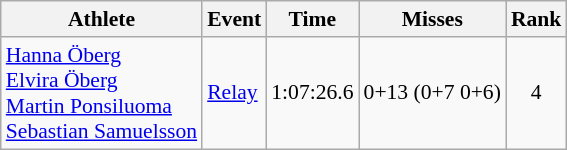<table class="wikitable" style="font-size:90%">
<tr>
<th>Athlete</th>
<th>Event</th>
<th>Time</th>
<th>Misses</th>
<th>Rank</th>
</tr>
<tr align=center>
<td align=left><a href='#'>Hanna Öberg</a><br><a href='#'>Elvira Öberg</a><br><a href='#'>Martin Ponsiluoma</a><br><a href='#'>Sebastian Samuelsson</a></td>
<td align=left><a href='#'>Relay</a></td>
<td>1:07:26.6</td>
<td>0+13 (0+7 0+6)</td>
<td>4</td>
</tr>
</table>
